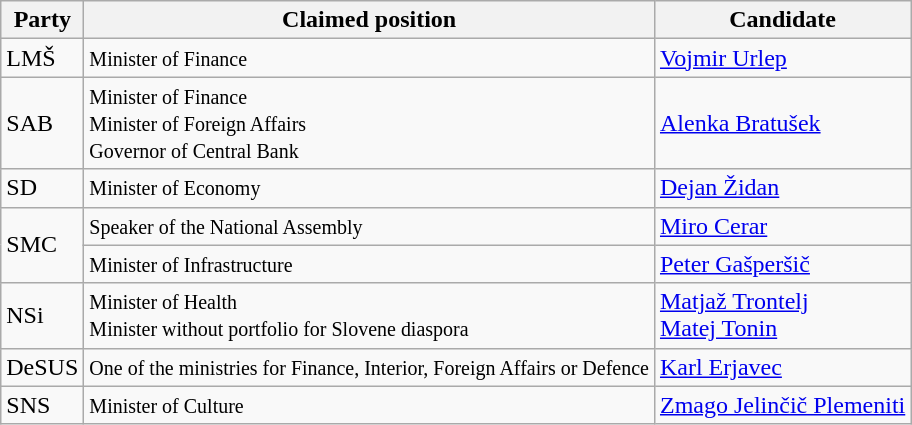<table class="wikitable">
<tr>
<th>Party</th>
<th>Claimed position</th>
<th>Candidate</th>
</tr>
<tr>
<td>LMŠ</td>
<td><small>Minister of Finance</small></td>
<td><a href='#'>Vojmir Urlep</a></td>
</tr>
<tr>
<td>SAB</td>
<td><small>Minister of Finance</small><br><small>Minister of Foreign Affairs</small><br><small>Governor of Central Bank</small></td>
<td><a href='#'>Alenka Bratušek</a></td>
</tr>
<tr>
<td>SD</td>
<td><small>Minister of Economy</small></td>
<td><a href='#'>Dejan Židan</a></td>
</tr>
<tr>
<td rowspan="2">SMC</td>
<td><small>Speaker of the National Assembly</small></td>
<td><a href='#'>Miro Cerar</a></td>
</tr>
<tr>
<td><small>Minister of Infrastructure</small></td>
<td><a href='#'>Peter Gašperšič</a></td>
</tr>
<tr>
<td>NSi</td>
<td><small>Minister of Health</small><br><small>Minister without portfolio for Slovene diaspora</small></td>
<td><a href='#'>Matjaž Trontelj</a><br><a href='#'>Matej Tonin</a></td>
</tr>
<tr>
<td>DeSUS</td>
<td><small>One of the ministries for Finance, Interior, Foreign Affairs or Defence</small></td>
<td><a href='#'>Karl Erjavec</a></td>
</tr>
<tr>
<td>SNS</td>
<td><small>Minister of Culture</small></td>
<td><a href='#'>Zmago Jelinčič Plemeniti</a></td>
</tr>
</table>
